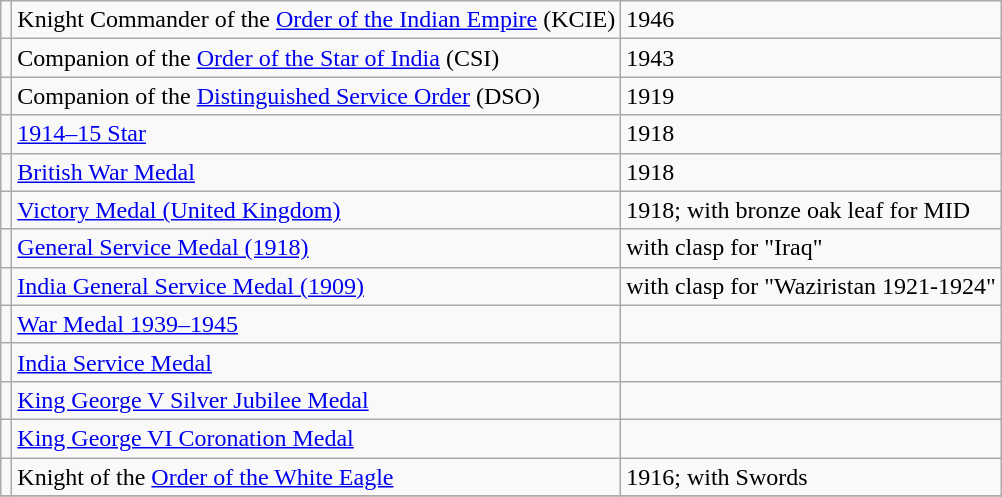<table class="wikitable">
<tr>
<td></td>
<td>Knight Commander of the <a href='#'>Order of the Indian Empire</a> (KCIE)</td>
<td>1946</td>
</tr>
<tr>
<td></td>
<td>Companion of the <a href='#'>Order of the Star of India</a> (CSI)</td>
<td>1943</td>
</tr>
<tr>
<td></td>
<td>Companion of the <a href='#'>Distinguished Service Order</a> (DSO)</td>
<td>1919</td>
</tr>
<tr>
<td></td>
<td><a href='#'>1914–15 Star</a></td>
<td>1918</td>
</tr>
<tr>
<td></td>
<td><a href='#'>British War Medal</a></td>
<td>1918</td>
</tr>
<tr>
<td></td>
<td><a href='#'>Victory Medal (United Kingdom)</a></td>
<td>1918; with bronze oak leaf for MID</td>
</tr>
<tr>
<td></td>
<td><a href='#'>General Service Medal (1918)</a></td>
<td>with clasp for "Iraq"</td>
</tr>
<tr>
<td></td>
<td><a href='#'>India General Service Medal (1909)</a></td>
<td>with clasp for "Waziristan 1921-1924"</td>
</tr>
<tr>
<td></td>
<td><a href='#'>War Medal 1939–1945</a></td>
<td></td>
</tr>
<tr>
<td></td>
<td><a href='#'>India Service Medal</a></td>
<td></td>
</tr>
<tr>
<td></td>
<td><a href='#'>King George V Silver Jubilee Medal</a></td>
<td></td>
</tr>
<tr>
<td></td>
<td><a href='#'>King George VI Coronation Medal</a></td>
<td></td>
</tr>
<tr>
<td></td>
<td>Knight of the <a href='#'>Order of the White Eagle</a></td>
<td>1916; with Swords</td>
</tr>
<tr>
</tr>
</table>
